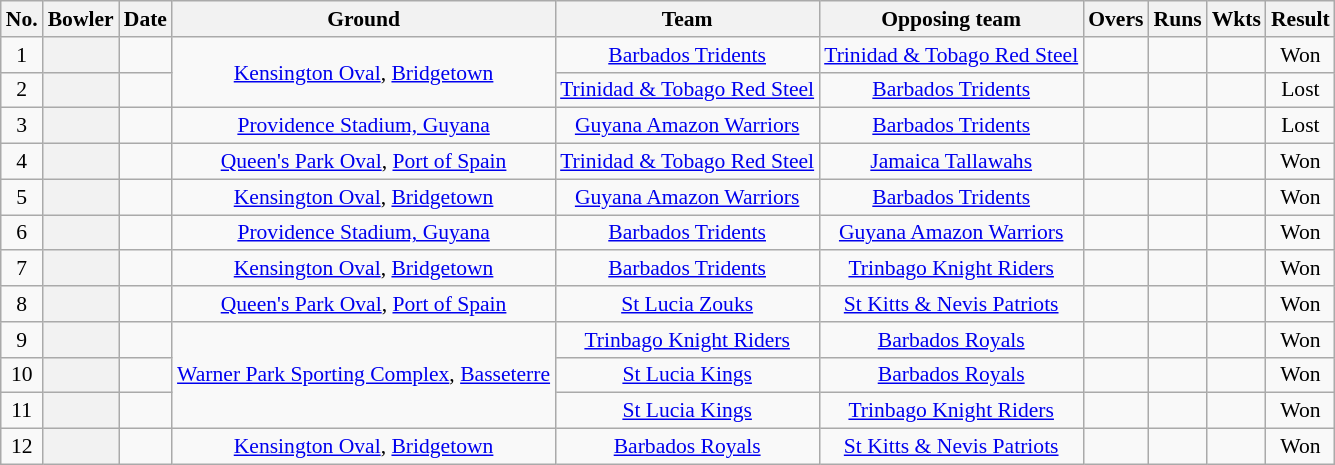<table class="wikitable plainrowheaders sortable" style="font-size:90%;">
<tr align=center>
<th>No.</th>
<th>Bowler</th>
<th>Date</th>
<th>Ground</th>
<th>Team</th>
<th>Opposing team</th>
<th>Overs</th>
<th>Runs</th>
<th>Wkts</th>
<th>Result</th>
</tr>
<tr align=center>
<td>1</td>
<th scope="row"> </th>
<td></td>
<td rowspan="2"><a href='#'>Kensington Oval</a>, <a href='#'>Bridgetown</a></td>
<td><a href='#'>Barbados Tridents</a></td>
<td><a href='#'>Trinidad & Tobago Red Steel</a></td>
<td></td>
<td></td>
<td></td>
<td>Won</td>
</tr>
<tr align=center>
<td>2</td>
<th scope="row"></th>
<td></td>
<td><a href='#'>Trinidad & Tobago Red Steel</a></td>
<td><a href='#'>Barbados Tridents</a></td>
<td></td>
<td></td>
<td></td>
<td>Lost</td>
</tr>
<tr align=center>
<td>3</td>
<th scope="row"></th>
<td></td>
<td><a href='#'>Providence Stadium, Guyana</a></td>
<td><a href='#'>Guyana Amazon Warriors</a></td>
<td><a href='#'>Barbados Tridents</a></td>
<td></td>
<td></td>
<td></td>
<td>Lost</td>
</tr>
<tr align=center>
<td>4</td>
<th scope="row"></th>
<td></td>
<td><a href='#'>Queen's Park Oval</a>, <a href='#'>Port of Spain</a></td>
<td><a href='#'>Trinidad & Tobago Red Steel</a></td>
<td><a href='#'>Jamaica Tallawahs</a></td>
<td></td>
<td></td>
<td></td>
<td>Won</td>
</tr>
<tr align=center>
<td>5</td>
<th scope="row"> </th>
<td></td>
<td><a href='#'>Kensington Oval</a>, <a href='#'>Bridgetown</a></td>
<td><a href='#'>Guyana Amazon Warriors</a></td>
<td><a href='#'>Barbados Tridents</a></td>
<td></td>
<td></td>
<td></td>
<td>Won</td>
</tr>
<tr align=center>
<td>6</td>
<th scope="row"> </th>
<td></td>
<td><a href='#'>Providence Stadium, Guyana</a></td>
<td><a href='#'>Barbados Tridents</a></td>
<td><a href='#'>Guyana Amazon Warriors</a></td>
<td></td>
<td></td>
<td></td>
<td>Won</td>
</tr>
<tr align=center>
<td>7</td>
<th scope="row"></th>
<td></td>
<td><a href='#'>Kensington Oval</a>, <a href='#'>Bridgetown</a></td>
<td><a href='#'>Barbados Tridents</a></td>
<td><a href='#'>Trinbago Knight Riders</a></td>
<td></td>
<td></td>
<td></td>
<td>Won</td>
</tr>
<tr align=center>
<td>8</td>
<th scope="row"></th>
<td></td>
<td><a href='#'>Queen's Park Oval</a>, <a href='#'>Port of Spain</a></td>
<td><a href='#'>St Lucia Zouks</a></td>
<td><a href='#'>St Kitts & Nevis Patriots</a></td>
<td></td>
<td></td>
<td></td>
<td>Won</td>
</tr>
<tr align=center>
<td>9</td>
<th scope="row"> </th>
<td></td>
<td rowspan=3><a href='#'>Warner Park Sporting Complex</a>, <a href='#'>Basseterre</a></td>
<td><a href='#'>Trinbago Knight Riders</a></td>
<td><a href='#'>Barbados Royals</a></td>
<td></td>
<td></td>
<td></td>
<td>Won</td>
</tr>
<tr align=center>
<td>10</td>
<th scope="row"> </th>
<td></td>
<td><a href='#'>St Lucia Kings</a></td>
<td><a href='#'>Barbados Royals</a></td>
<td></td>
<td></td>
<td></td>
<td>Won</td>
</tr>
<tr align=center>
<td>11</td>
<th scope="row"> </th>
<td></td>
<td><a href='#'>St Lucia Kings</a></td>
<td><a href='#'>Trinbago Knight Riders</a></td>
<td></td>
<td></td>
<td></td>
<td>Won</td>
</tr>
<tr align=center>
<td>12</td>
<th scope="row"> </th>
<td></td>
<td><a href='#'>Kensington Oval</a>, <a href='#'>Bridgetown</a></td>
<td><a href='#'>Barbados Royals</a></td>
<td><a href='#'>St Kitts & Nevis Patriots</a></td>
<td></td>
<td></td>
<td></td>
<td>Won</td>
</tr>
</table>
